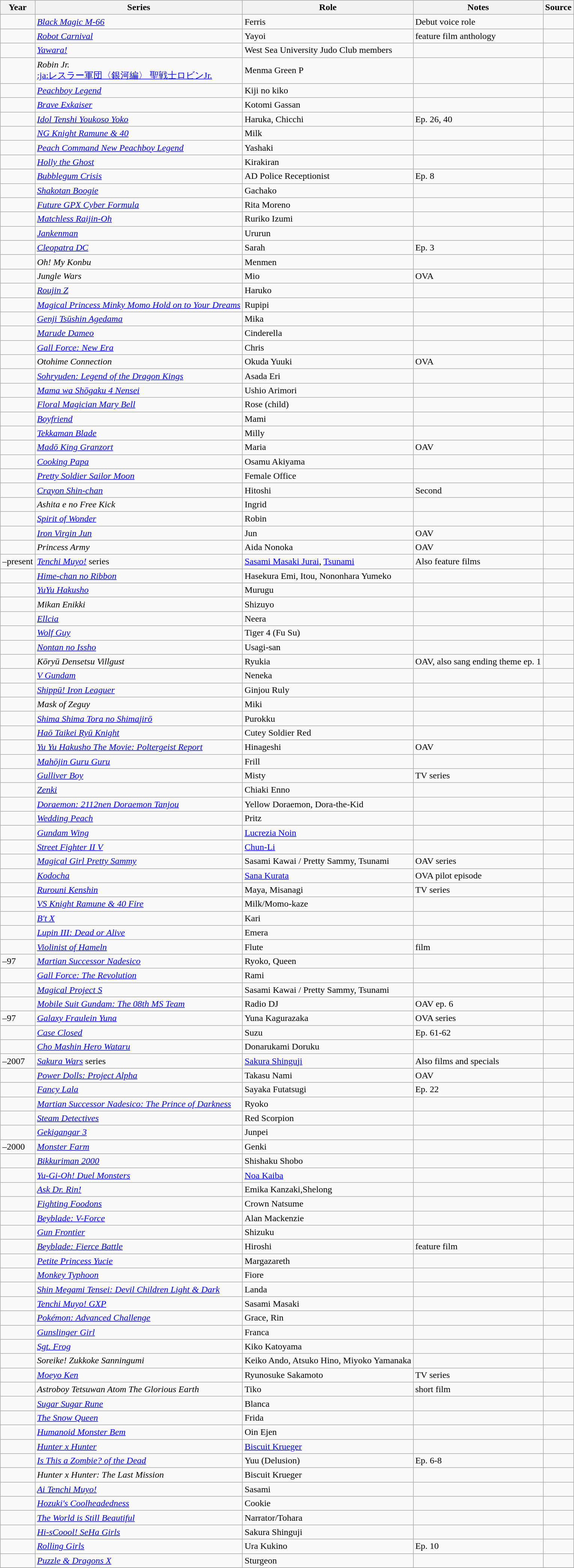<table class="wikitable sortable plainrowheaders">
<tr>
<th>Year</th>
<th>Series</th>
<th>Role</th>
<th class="unsortable">Notes</th>
<th class="unsortable">Source</th>
</tr>
<tr>
<td></td>
<td><em><a href='#'>Black Magic M-66</a></em></td>
<td>Ferris</td>
<td>Debut voice role</td>
<td></td>
</tr>
<tr>
<td></td>
<td><em><a href='#'>Robot Carnival</a></em></td>
<td>Yayoi</td>
<td>feature film anthology</td>
<td></td>
</tr>
<tr>
<td></td>
<td><em><a href='#'>Yawara!</a></em></td>
<td>West Sea University Judo Club members</td>
<td></td>
<td></td>
</tr>
<tr>
<td></td>
<td><em>Robin Jr.</em><br><a href='#'>:ja:レスラー軍団〈銀河編〉 聖戦士ロビンJr.</a></td>
<td>Menma Green P</td>
<td></td>
<td></td>
</tr>
<tr>
<td></td>
<td><em><a href='#'>Peachboy Legend</a></em></td>
<td>Kiji no kiko</td>
<td></td>
<td></td>
</tr>
<tr>
<td></td>
<td><em><a href='#'>Brave Exkaiser</a></em></td>
<td>Kotomi Gassan</td>
<td></td>
<td></td>
</tr>
<tr>
<td></td>
<td><em><a href='#'>Idol Tenshi Youkoso Yoko</a></em></td>
<td>Haruka, Chicchi</td>
<td>Ep. 26, 40</td>
<td></td>
</tr>
<tr>
<td></td>
<td><em><a href='#'>NG Knight Ramune & 40</a></em></td>
<td>Milk</td>
<td></td>
<td></td>
</tr>
<tr>
<td></td>
<td><em><a href='#'>Peach Command New Peachboy Legend</a></em></td>
<td>Yashaki</td>
<td></td>
<td></td>
</tr>
<tr>
<td></td>
<td><em><a href='#'>Holly the Ghost</a></em></td>
<td>Kirakiran</td>
<td></td>
<td></td>
</tr>
<tr>
<td></td>
<td><em><a href='#'>Bubblegum Crisis</a></em></td>
<td>AD Police Receptionist</td>
<td>Ep. 8</td>
<td></td>
</tr>
<tr>
<td></td>
<td><em><a href='#'>Shakotan Boogie</a></em></td>
<td>Gachako</td>
<td></td>
<td></td>
</tr>
<tr>
<td></td>
<td><em><a href='#'>Future GPX Cyber Formula</a></em></td>
<td>Rita Moreno</td>
<td></td>
<td></td>
</tr>
<tr>
<td></td>
<td><em><a href='#'>Matchless Raijin-Oh</a></em></td>
<td>Ruriko Izumi</td>
<td></td>
<td></td>
</tr>
<tr>
<td></td>
<td><em><a href='#'>Jankenman</a></em></td>
<td>Ururun</td>
<td></td>
<td></td>
</tr>
<tr>
<td></td>
<td><em><a href='#'>Cleopatra DC</a></em></td>
<td>Sarah</td>
<td>Ep. 3</td>
<td></td>
</tr>
<tr>
<td></td>
<td><em>Oh! My Konbu</em></td>
<td>Menmen</td>
<td></td>
<td></td>
</tr>
<tr>
<td></td>
<td><em>Jungle Wars</em></td>
<td>Mio</td>
<td>OVA</td>
<td></td>
</tr>
<tr>
<td></td>
<td><em><a href='#'>Roujin Z</a></em></td>
<td>Haruko</td>
<td></td>
<td></td>
</tr>
<tr>
<td></td>
<td><em><a href='#'>Magical Princess Minky Momo Hold on to Your Dreams</a></em></td>
<td>Rupipi</td>
<td></td>
<td></td>
</tr>
<tr>
<td></td>
<td><em><a href='#'>Genji Tsūshin Agedama</a></em></td>
<td>Mika</td>
<td></td>
<td></td>
</tr>
<tr>
<td></td>
<td><em><a href='#'>Marude Dameo</a></em></td>
<td>Cinderella</td>
<td></td>
<td></td>
</tr>
<tr>
<td></td>
<td><em><a href='#'>Gall Force: New Era</a></em></td>
<td>Chris</td>
<td></td>
<td></td>
</tr>
<tr>
<td></td>
<td><em>Otohime Connection</em></td>
<td>Okuda Yuuki</td>
<td>OVA</td>
<td></td>
</tr>
<tr>
<td></td>
<td><em><a href='#'>Sohryuden: Legend of the Dragon Kings</a></em></td>
<td>Asada Eri</td>
<td></td>
<td></td>
</tr>
<tr>
<td></td>
<td><em><a href='#'>Mama wa Shōgaku 4 Nensei</a></em></td>
<td>Ushio Arimori</td>
<td></td>
<td></td>
</tr>
<tr>
<td></td>
<td><em><a href='#'>Floral Magician Mary Bell</a></em></td>
<td>Rose (child)</td>
<td></td>
<td></td>
</tr>
<tr>
<td></td>
<td><em><a href='#'>Boyfriend</a></em></td>
<td>Mami</td>
<td></td>
<td></td>
</tr>
<tr>
<td></td>
<td><em><a href='#'>Tekkaman Blade</a></em></td>
<td>Milly</td>
<td></td>
<td></td>
</tr>
<tr>
<td></td>
<td><em><a href='#'>Madō King Granzort</a></em></td>
<td>Maria</td>
<td>OAV</td>
<td></td>
</tr>
<tr>
<td></td>
<td><em><a href='#'>Cooking Papa</a></em></td>
<td>Osamu Akiyama</td>
<td></td>
<td></td>
</tr>
<tr>
<td></td>
<td><em><a href='#'>Pretty Soldier Sailor Moon</a></em></td>
<td>Female Office</td>
<td></td>
<td></td>
</tr>
<tr>
<td></td>
<td><em><a href='#'>Crayon Shin-chan</a></em></td>
<td>Hitoshi</td>
<td>Second</td>
<td></td>
</tr>
<tr>
<td></td>
<td><em>Ashita e no Free Kick</em></td>
<td>Ingrid</td>
<td></td>
<td></td>
</tr>
<tr>
<td></td>
<td><em><a href='#'>Spirit of Wonder</a></em></td>
<td>Robin</td>
<td></td>
<td></td>
</tr>
<tr>
<td></td>
<td><em><a href='#'>Iron Virgin Jun</a></em></td>
<td>Jun</td>
<td>OAV</td>
<td></td>
</tr>
<tr>
<td></td>
<td><em>Princess Army</em></td>
<td>Aida Nonoka</td>
<td>OAV</td>
<td></td>
</tr>
<tr>
<td>–present</td>
<td><em><a href='#'>Tenchi Muyo!</a></em> series</td>
<td><a href='#'>Sasami Masaki Jurai</a>, <a href='#'>Tsunami</a></td>
<td>Also feature films</td>
<td></td>
</tr>
<tr>
<td></td>
<td><em><a href='#'>Hime-chan no Ribbon</a></em></td>
<td>Hasekura Emi, Itou, Nononhara Yumeko</td>
<td></td>
<td></td>
</tr>
<tr>
<td></td>
<td><em><a href='#'>YuYu Hakusho</a></em></td>
<td>Murugu</td>
<td></td>
<td></td>
</tr>
<tr>
<td></td>
<td><em>Mikan Enikki</em></td>
<td>Shizuyo</td>
<td></td>
<td></td>
</tr>
<tr>
<td></td>
<td><em><a href='#'>Ellcia</a></em></td>
<td>Neera</td>
<td></td>
<td></td>
</tr>
<tr>
<td></td>
<td><em><a href='#'>Wolf Guy</a></em></td>
<td>Tiger 4 (Fu Su)</td>
<td></td>
<td></td>
</tr>
<tr>
<td></td>
<td><em><a href='#'>Nontan no Issho</a></em></td>
<td>Usagi-san</td>
<td></td>
<td></td>
</tr>
<tr>
<td></td>
<td><em>Kōryū Densetsu Villgust</em></td>
<td>Ryukia</td>
<td>OAV, also sang ending theme ep. 1</td>
<td></td>
</tr>
<tr>
<td></td>
<td><em><a href='#'>V Gundam</a></em></td>
<td>Neneka</td>
<td></td>
<td></td>
</tr>
<tr>
<td></td>
<td><em><a href='#'>Shippū! Iron Leaguer</a></em></td>
<td>Ginjou Ruly</td>
<td></td>
<td></td>
</tr>
<tr>
<td></td>
<td><em>Mask of Zeguy</em></td>
<td>Miki</td>
<td></td>
<td></td>
</tr>
<tr>
<td></td>
<td><em><a href='#'>Shima Shima Tora no Shimajirō</a></em></td>
<td>Purokku</td>
<td></td>
<td></td>
</tr>
<tr>
<td></td>
<td><em><a href='#'>Haō Taikei Ryū Knight</a></em></td>
<td>Cutey Soldier Red</td>
<td></td>
<td></td>
</tr>
<tr>
<td></td>
<td><em><a href='#'>Yu Yu Hakusho The Movie: Poltergeist Report</a></em></td>
<td>Hinageshi</td>
<td>OAV</td>
<td></td>
</tr>
<tr>
<td></td>
<td><em><a href='#'>Mahōjin Guru Guru</a></em></td>
<td>Frill</td>
<td></td>
<td></td>
</tr>
<tr>
<td></td>
<td><em><a href='#'>Gulliver Boy</a></em></td>
<td>Misty</td>
<td>TV series</td>
<td></td>
</tr>
<tr>
<td></td>
<td><em><a href='#'>Zenki</a></em></td>
<td>Chiaki Enno</td>
<td></td>
<td></td>
</tr>
<tr>
<td></td>
<td><em><a href='#'>Doraemon: 2112nen Doraemon Tanjou</a></em></td>
<td>Yellow Doraemon, Dora-the-Kid</td>
<td></td>
<td></td>
</tr>
<tr>
<td></td>
<td><em><a href='#'>Wedding Peach</a></em></td>
<td>Pritz</td>
<td></td>
<td></td>
</tr>
<tr>
<td></td>
<td><em><a href='#'>Gundam Wing</a></em></td>
<td><a href='#'>Lucrezia Noin</a></td>
<td></td>
<td></td>
</tr>
<tr>
<td></td>
<td><em><a href='#'>Street Fighter II V</a></em></td>
<td><a href='#'>Chun-Li</a></td>
<td></td>
<td></td>
</tr>
<tr>
<td></td>
<td><em><a href='#'>Magical Girl Pretty Sammy</a></em></td>
<td>Sasami Kawai / Pretty Sammy, Tsunami</td>
<td>OAV series</td>
<td></td>
</tr>
<tr>
<td></td>
<td><em><a href='#'>Kodocha</a></em></td>
<td><a href='#'>Sana Kurata</a></td>
<td>OVA pilot episode</td>
<td></td>
</tr>
<tr>
<td></td>
<td><em><a href='#'>Rurouni Kenshin</a></em></td>
<td>Maya, Misanagi</td>
<td>TV series</td>
<td></td>
</tr>
<tr>
<td></td>
<td><em><a href='#'>VS Knight Ramune & 40 Fire</a></em></td>
<td>Milk/Momo-kaze</td>
<td></td>
<td></td>
</tr>
<tr>
<td></td>
<td><em><a href='#'>B't X</a></em></td>
<td>Kari</td>
<td></td>
<td></td>
</tr>
<tr>
<td></td>
<td><em><a href='#'>Lupin III: Dead or Alive</a></em></td>
<td>Emera</td>
<td></td>
<td></td>
</tr>
<tr>
<td></td>
<td><em><a href='#'>Violinist of Hameln</a></em></td>
<td>Flute</td>
<td>film</td>
<td></td>
</tr>
<tr>
<td>–97</td>
<td><em><a href='#'>Martian Successor Nadesico</a></em></td>
<td>Ryoko, Queen</td>
<td></td>
<td></td>
</tr>
<tr>
<td></td>
<td><em><a href='#'>Gall Force: The Revolution</a></em></td>
<td>Rami</td>
<td></td>
<td></td>
</tr>
<tr>
<td></td>
<td><em><a href='#'>Magical Project S</a></em></td>
<td>Sasami Kawai / Pretty Sammy, Tsunami</td>
<td></td>
<td></td>
</tr>
<tr>
<td></td>
<td><em><a href='#'>Mobile Suit Gundam: The 08th MS Team</a></em></td>
<td>Radio DJ</td>
<td>OAV ep. 6</td>
<td></td>
</tr>
<tr>
<td>–97</td>
<td><em><a href='#'>Galaxy Fraulein Yuna</a></em></td>
<td>Yuna Kagurazaka</td>
<td>OVA series</td>
<td></td>
</tr>
<tr>
<td></td>
<td><em><a href='#'>Case Closed</a></em></td>
<td>Suzu</td>
<td>Ep. 61-62</td>
<td></td>
</tr>
<tr>
<td></td>
<td><em><a href='#'>Cho Mashin Hero Wataru</a></em></td>
<td>Donarukami Doruku</td>
<td></td>
<td></td>
</tr>
<tr>
<td>–2007</td>
<td><em><a href='#'>Sakura Wars</a></em> series</td>
<td><a href='#'>Sakura Shinguji</a></td>
<td>Also films and specials</td>
<td></td>
</tr>
<tr>
<td></td>
<td><em><a href='#'>Power Dolls: Project Alpha</a></em></td>
<td>Takasu Nami</td>
<td>OAV</td>
<td></td>
</tr>
<tr>
<td></td>
<td><em><a href='#'>Fancy Lala</a></em></td>
<td>Sayaka Futatsugi</td>
<td>Ep. 22</td>
<td></td>
</tr>
<tr>
<td></td>
<td><em><a href='#'>Martian Successor Nadesico: The Prince of Darkness</a></em></td>
<td>Ryoko</td>
<td></td>
<td></td>
</tr>
<tr>
<td></td>
<td><em><a href='#'>Steam Detectives</a></em></td>
<td>Red Scorpion</td>
<td></td>
<td></td>
</tr>
<tr>
<td></td>
<td><em><a href='#'>Gekigangar 3</a></em></td>
<td>Junpei</td>
<td></td>
<td></td>
</tr>
<tr>
<td>–2000</td>
<td><em><a href='#'>Monster Farm</a></em></td>
<td>Genki</td>
<td></td>
<td></td>
</tr>
<tr>
<td></td>
<td><em><a href='#'>Bikkuriman 2000</a></em></td>
<td>Shishaku Shobo</td>
<td></td>
<td></td>
</tr>
<tr>
<td></td>
<td><em><a href='#'>Yu-Gi-Oh! Duel Monsters</a></em></td>
<td><a href='#'>Noa Kaiba</a></td>
<td></td>
<td></td>
</tr>
<tr>
<td></td>
<td><em><a href='#'>Ask Dr. Rin!</a></em></td>
<td>Emika Kanzaki,Shelong</td>
<td></td>
<td></td>
</tr>
<tr>
<td></td>
<td><em><a href='#'>Fighting Foodons</a></em></td>
<td>Crown Natsume</td>
<td></td>
<td></td>
</tr>
<tr>
<td></td>
<td><em><a href='#'>Beyblade: V-Force</a></em></td>
<td>Alan Mackenzie</td>
<td></td>
<td></td>
</tr>
<tr>
<td></td>
<td><em><a href='#'>Gun Frontier</a></em></td>
<td>Shizuku</td>
<td></td>
<td></td>
</tr>
<tr>
<td></td>
<td><em><a href='#'>Beyblade: Fierce Battle</a></em></td>
<td>Hiroshi</td>
<td>feature film</td>
<td></td>
</tr>
<tr>
<td></td>
<td><em><a href='#'>Petite Princess Yucie</a></em></td>
<td>Margazareth</td>
<td></td>
<td></td>
</tr>
<tr>
<td></td>
<td><em><a href='#'>Monkey Typhoon</a></em></td>
<td>Fiore</td>
<td></td>
<td></td>
</tr>
<tr>
<td></td>
<td><em><a href='#'>Shin Megami Tensei: Devil Children Light & Dark</a></em></td>
<td>Landa</td>
<td></td>
<td></td>
</tr>
<tr>
<td></td>
<td><em><a href='#'>Tenchi Muyo! GXP</a></em></td>
<td>Sasami Masaki</td>
<td></td>
<td></td>
</tr>
<tr>
<td></td>
<td><em><a href='#'>Pokémon: Advanced Challenge</a></em></td>
<td>Grace, Rin</td>
<td></td>
<td></td>
</tr>
<tr>
<td></td>
<td><em><a href='#'>Gunslinger Girl</a></em></td>
<td>Franca</td>
<td></td>
<td></td>
</tr>
<tr>
<td></td>
<td><em><a href='#'>Sgt. Frog</a></em></td>
<td>Kiko Katoyama</td>
<td></td>
<td></td>
</tr>
<tr>
<td></td>
<td><em>Soreike! Zukkoke Sanningumi</em></td>
<td>Keiko Ando, Atsuko Hino, Miyoko Yamanaka</td>
<td></td>
<td></td>
</tr>
<tr>
<td></td>
<td><em><a href='#'>Moeyo Ken</a></em></td>
<td>Ryunosuke Sakamoto</td>
<td>TV series</td>
<td></td>
</tr>
<tr>
<td></td>
<td><em>Astroboy Tetsuwan Atom The Glorious Earth</em></td>
<td>Tiko</td>
<td>short film</td>
<td></td>
</tr>
<tr>
<td></td>
<td><em><a href='#'>Sugar Sugar Rune</a></em></td>
<td>Blanca</td>
<td></td>
<td></td>
</tr>
<tr>
<td></td>
<td><em><a href='#'>The Snow Queen</a></em></td>
<td>Frida</td>
<td></td>
<td></td>
</tr>
<tr>
<td></td>
<td><em><a href='#'>Humanoid Monster Bem</a></em></td>
<td>Oin Ejen</td>
<td></td>
<td></td>
</tr>
<tr>
<td></td>
<td><em><a href='#'>Hunter x Hunter</a></em></td>
<td><a href='#'>Biscuit Krueger</a></td>
<td></td>
<td></td>
</tr>
<tr>
<td></td>
<td><em><a href='#'>Is This a Zombie? of the Dead</a></em></td>
<td>Yuu (Delusion)</td>
<td>Ep. 6-8</td>
<td></td>
</tr>
<tr>
<td></td>
<td><em>Hunter x Hunter: The Last Mission</em></td>
<td>Biscuit Krueger</td>
<td></td>
<td></td>
</tr>
<tr>
<td></td>
<td><em><a href='#'>Ai Tenchi Muyo!</a></em></td>
<td>Sasami</td>
<td></td>
<td></td>
</tr>
<tr>
<td></td>
<td><em><a href='#'>Hozuki's Coolheadedness</a></em></td>
<td>Cookie</td>
<td></td>
<td></td>
</tr>
<tr>
<td></td>
<td><em><a href='#'>The World is Still Beautiful</a></em></td>
<td>Narrator/Tohara</td>
<td></td>
<td></td>
</tr>
<tr>
<td></td>
<td><em><a href='#'>Hi-sCoool! SeHa Girls</a></em></td>
<td>Sakura Shinguji</td>
<td></td>
<td></td>
</tr>
<tr>
<td></td>
<td><em><a href='#'>Rolling Girls</a></em></td>
<td>Ura Kukino</td>
<td>Ep. 10</td>
<td></td>
</tr>
<tr>
<td></td>
<td><em><a href='#'>Puzzle & Dragons X</a></em></td>
<td>Sturgeon</td>
<td></td>
<td></td>
</tr>
<tr>
</tr>
</table>
